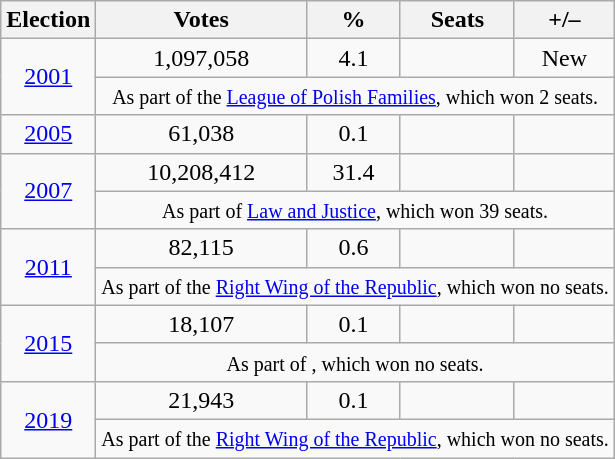<table class=wikitable style=text-align:center>
<tr>
<th>Election</th>
<th>Votes</th>
<th>%</th>
<th>Seats</th>
<th>+/–</th>
</tr>
<tr>
<td rowspan="2"><a href='#'>2001</a></td>
<td>1,097,058</td>
<td>4.1</td>
<td></td>
<td>New</td>
</tr>
<tr>
<td colspan=7><small>As part of the <a href='#'>League of Polish Families</a>, which won 2 seats.</small></td>
</tr>
<tr>
<td><a href='#'>2005</a></td>
<td>61,038</td>
<td>0.1</td>
<td></td>
<td></td>
</tr>
<tr>
<td rowspan="2"><a href='#'>2007</a></td>
<td>10,208,412</td>
<td>31.4</td>
<td></td>
<td></td>
</tr>
<tr>
<td colspan=7><small>As part of <a href='#'>Law and Justice</a>, which won 39 seats.</small></td>
</tr>
<tr>
<td rowspan="2"><a href='#'>2011</a></td>
<td>82,115</td>
<td>0.6</td>
<td></td>
<td></td>
</tr>
<tr>
<td colspan=7><small>As part of the <a href='#'>Right Wing of the Republic</a>, which won no seats.</small></td>
</tr>
<tr>
<td rowspan="2"><a href='#'>2015</a></td>
<td>18,107</td>
<td>0.1</td>
<td></td>
<td></td>
</tr>
<tr>
<td colspan=7><small>As part of , which won no seats.</small></td>
</tr>
<tr>
<td rowspan="2"><a href='#'>2019</a></td>
<td>21,943</td>
<td>0.1</td>
<td></td>
<td></td>
</tr>
<tr>
<td colspan=7><small>As part of the <a href='#'>Right Wing of the Republic</a>, which won no seats.</small></td>
</tr>
</table>
